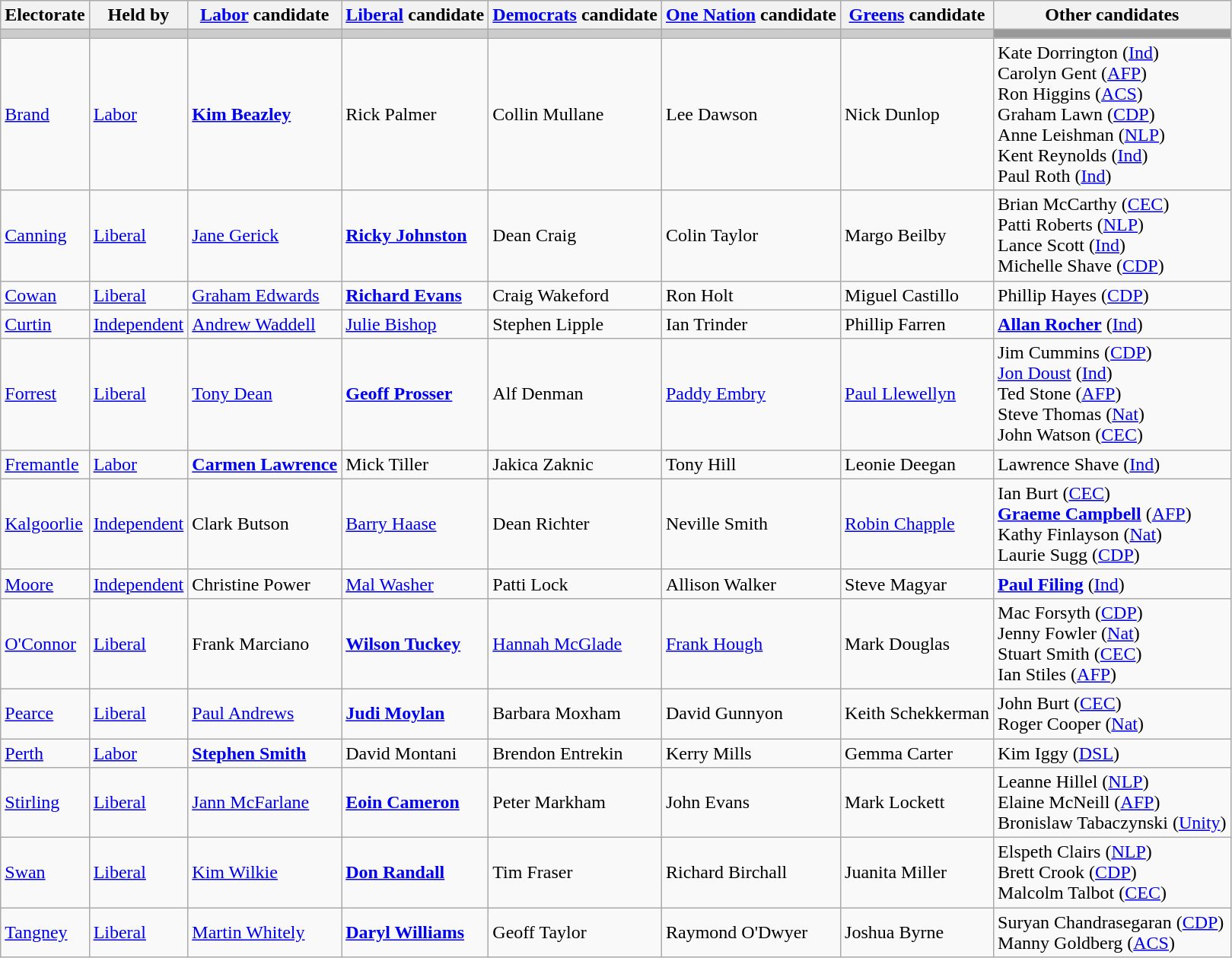<table class="wikitable">
<tr>
<th>Electorate</th>
<th>Held by</th>
<th><a href='#'>Labor</a> candidate</th>
<th><a href='#'>Liberal</a> candidate</th>
<th><a href='#'>Democrats</a> candidate</th>
<th><a href='#'>One Nation</a> candidate</th>
<th><a href='#'>Greens</a> candidate</th>
<th>Other candidates</th>
</tr>
<tr bgcolor="#cccccc">
<td></td>
<td></td>
<td></td>
<td></td>
<td></td>
<td></td>
<td></td>
<td bgcolor="#999999"></td>
</tr>
<tr>
<td><a href='#'>Brand</a></td>
<td><a href='#'>Labor</a></td>
<td><strong><a href='#'>Kim Beazley</a></strong></td>
<td>Rick Palmer</td>
<td>Collin Mullane</td>
<td>Lee Dawson</td>
<td>Nick Dunlop</td>
<td>Kate Dorrington (<a href='#'>Ind</a>)<br>Carolyn Gent (<a href='#'>AFP</a>)<br>Ron Higgins (<a href='#'>ACS</a>)<br>Graham Lawn (<a href='#'>CDP</a>)<br>Anne Leishman (<a href='#'>NLP</a>)<br>Kent Reynolds (<a href='#'>Ind</a>)<br>Paul Roth (<a href='#'>Ind</a>)</td>
</tr>
<tr>
<td><a href='#'>Canning</a></td>
<td><a href='#'>Liberal</a></td>
<td><a href='#'>Jane Gerick</a></td>
<td><strong><a href='#'>Ricky Johnston</a></strong></td>
<td>Dean Craig</td>
<td>Colin Taylor</td>
<td>Margo Beilby</td>
<td>Brian McCarthy (<a href='#'>CEC</a>)<br>Patti Roberts (<a href='#'>NLP</a>)<br>Lance Scott (<a href='#'>Ind</a>)<br>Michelle Shave (<a href='#'>CDP</a>)</td>
</tr>
<tr>
<td><a href='#'>Cowan</a></td>
<td><a href='#'>Liberal</a></td>
<td><a href='#'>Graham Edwards</a></td>
<td><strong><a href='#'>Richard Evans</a></strong></td>
<td>Craig Wakeford</td>
<td>Ron Holt</td>
<td>Miguel Castillo</td>
<td>Phillip Hayes (<a href='#'>CDP</a>)</td>
</tr>
<tr>
<td><a href='#'>Curtin</a></td>
<td><a href='#'>Independent</a></td>
<td><a href='#'>Andrew Waddell</a></td>
<td><a href='#'>Julie Bishop</a></td>
<td>Stephen Lipple</td>
<td>Ian Trinder</td>
<td>Phillip Farren</td>
<td><strong><a href='#'>Allan Rocher</a></strong> (<a href='#'>Ind</a>)</td>
</tr>
<tr>
<td><a href='#'>Forrest</a></td>
<td><a href='#'>Liberal</a></td>
<td><a href='#'>Tony Dean</a></td>
<td><strong><a href='#'>Geoff Prosser</a></strong></td>
<td>Alf Denman</td>
<td><a href='#'>Paddy Embry</a></td>
<td><a href='#'>Paul Llewellyn</a></td>
<td>Jim Cummins (<a href='#'>CDP</a>)<br><a href='#'>Jon Doust</a> (<a href='#'>Ind</a>)<br>Ted Stone (<a href='#'>AFP</a>)<br>Steve Thomas (<a href='#'>Nat</a>)<br>John Watson (<a href='#'>CEC</a>)</td>
</tr>
<tr>
<td><a href='#'>Fremantle</a></td>
<td><a href='#'>Labor</a></td>
<td><strong><a href='#'>Carmen Lawrence</a></strong></td>
<td>Mick Tiller</td>
<td>Jakica Zaknic</td>
<td>Tony Hill</td>
<td>Leonie Deegan</td>
<td>Lawrence Shave (<a href='#'>Ind</a>)</td>
</tr>
<tr>
<td><a href='#'>Kalgoorlie</a></td>
<td><a href='#'>Independent</a></td>
<td>Clark Butson</td>
<td><a href='#'>Barry Haase</a></td>
<td>Dean Richter</td>
<td>Neville Smith</td>
<td><a href='#'>Robin Chapple</a></td>
<td>Ian Burt (<a href='#'>CEC</a>)<br><strong><a href='#'>Graeme Campbell</a></strong> (<a href='#'>AFP</a>)<br>Kathy Finlayson (<a href='#'>Nat</a>)<br>Laurie Sugg (<a href='#'>CDP</a>)</td>
</tr>
<tr>
<td><a href='#'>Moore</a></td>
<td><a href='#'>Independent</a></td>
<td>Christine Power</td>
<td><a href='#'>Mal Washer</a></td>
<td>Patti Lock</td>
<td>Allison Walker</td>
<td>Steve Magyar</td>
<td><strong><a href='#'>Paul Filing</a></strong> (<a href='#'>Ind</a>)</td>
</tr>
<tr>
<td><a href='#'>O'Connor</a></td>
<td><a href='#'>Liberal</a></td>
<td>Frank Marciano</td>
<td><strong><a href='#'>Wilson Tuckey</a></strong></td>
<td><a href='#'>Hannah McGlade</a></td>
<td><a href='#'>Frank Hough</a></td>
<td>Mark Douglas</td>
<td>Mac Forsyth (<a href='#'>CDP</a>)<br>Jenny Fowler (<a href='#'>Nat</a>)<br>Stuart Smith (<a href='#'>CEC</a>)<br>Ian Stiles (<a href='#'>AFP</a>)</td>
</tr>
<tr>
<td><a href='#'>Pearce</a></td>
<td><a href='#'>Liberal</a></td>
<td><a href='#'>Paul Andrews</a></td>
<td><strong><a href='#'>Judi Moylan</a></strong></td>
<td>Barbara Moxham</td>
<td>David Gunnyon</td>
<td>Keith Schekkerman</td>
<td>John Burt (<a href='#'>CEC</a>)<br>Roger Cooper (<a href='#'>Nat</a>)</td>
</tr>
<tr>
<td><a href='#'>Perth</a></td>
<td><a href='#'>Labor</a></td>
<td><strong><a href='#'>Stephen Smith</a></strong></td>
<td>David Montani</td>
<td>Brendon Entrekin</td>
<td>Kerry Mills</td>
<td>Gemma Carter</td>
<td>Kim Iggy (<a href='#'>DSL</a>)</td>
</tr>
<tr>
<td><a href='#'>Stirling</a></td>
<td><a href='#'>Liberal</a></td>
<td><a href='#'>Jann McFarlane</a></td>
<td><strong><a href='#'>Eoin Cameron</a></strong></td>
<td>Peter Markham</td>
<td>John Evans</td>
<td>Mark Lockett</td>
<td>Leanne Hillel (<a href='#'>NLP</a>)<br>Elaine McNeill (<a href='#'>AFP</a>)<br>Bronislaw Tabaczynski (<a href='#'>Unity</a>)</td>
</tr>
<tr>
<td><a href='#'>Swan</a></td>
<td><a href='#'>Liberal</a></td>
<td><a href='#'>Kim Wilkie</a></td>
<td><strong><a href='#'>Don Randall</a></strong></td>
<td>Tim Fraser</td>
<td>Richard Birchall</td>
<td>Juanita Miller</td>
<td>Elspeth Clairs (<a href='#'>NLP</a>)<br>Brett Crook (<a href='#'>CDP</a>)<br>Malcolm Talbot (<a href='#'>CEC</a>)</td>
</tr>
<tr>
<td><a href='#'>Tangney</a></td>
<td><a href='#'>Liberal</a></td>
<td><a href='#'>Martin Whitely</a></td>
<td><strong><a href='#'>Daryl Williams</a></strong></td>
<td>Geoff Taylor</td>
<td>Raymond O'Dwyer</td>
<td>Joshua Byrne</td>
<td>Suryan Chandrasegaran (<a href='#'>CDP</a>)<br>Manny Goldberg (<a href='#'>ACS</a>)</td>
</tr>
</table>
